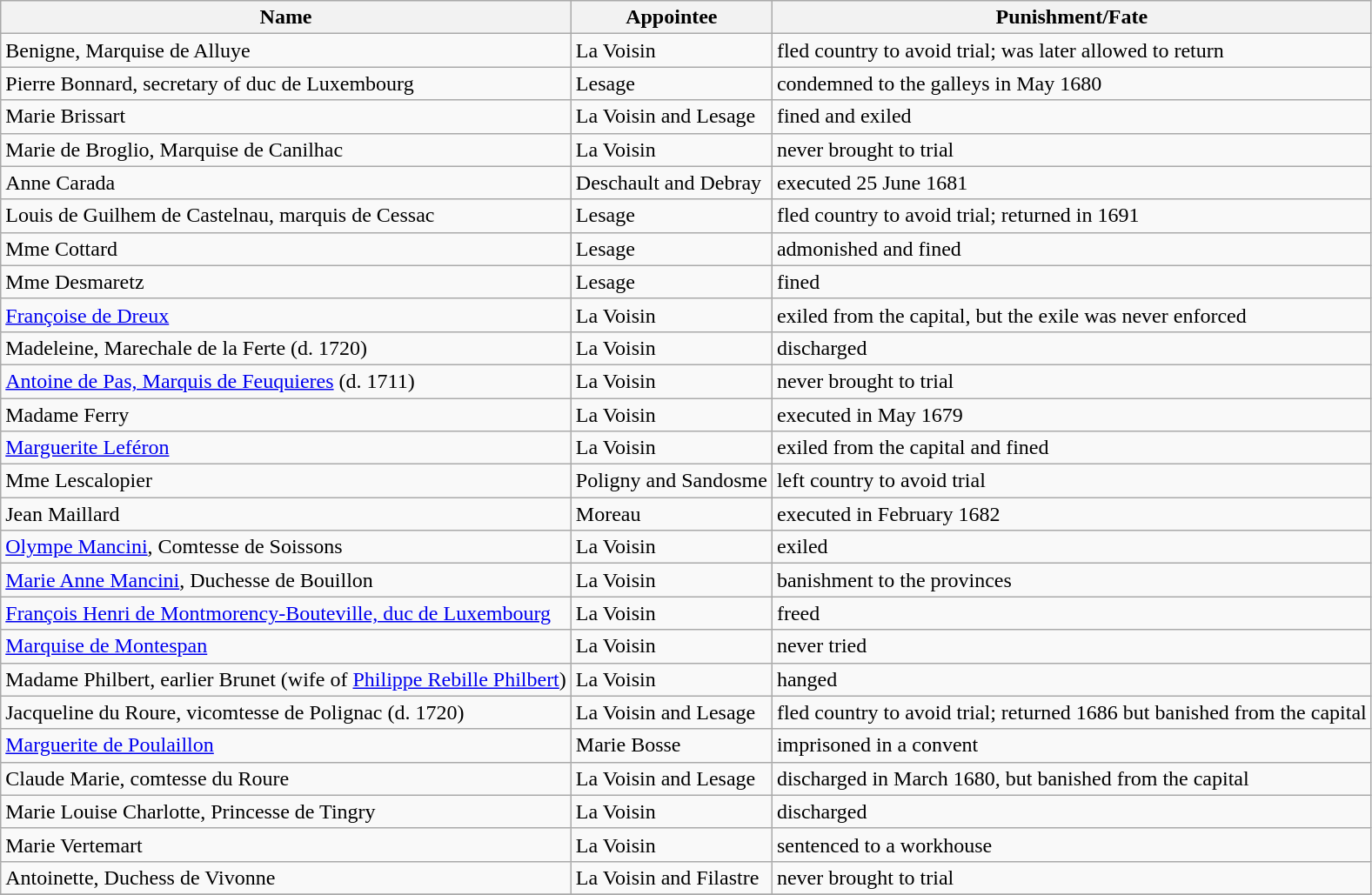<table class="wikitable">
<tr>
<th>Name</th>
<th>Appointee</th>
<th>Punishment/Fate</th>
</tr>
<tr>
<td>Benigne, Marquise de Alluye</td>
<td>La Voisin</td>
<td>fled country to avoid trial; was later allowed to return</td>
</tr>
<tr>
<td>Pierre Bonnard, secretary of duc de Luxembourg</td>
<td>Lesage</td>
<td>condemned to the galleys in May 1680</td>
</tr>
<tr>
<td>Marie Brissart</td>
<td>La Voisin and Lesage</td>
<td>fined and exiled</td>
</tr>
<tr>
<td>Marie de Broglio, Marquise de Canilhac</td>
<td>La Voisin</td>
<td>never brought to trial</td>
</tr>
<tr>
<td>Anne Carada</td>
<td>Deschault and Debray</td>
<td>executed 25 June 1681</td>
</tr>
<tr>
<td>Louis de Guilhem de Castelnau, marquis de Cessac</td>
<td>Lesage</td>
<td>fled country to avoid trial; returned in 1691</td>
</tr>
<tr>
<td>Mme Cottard</td>
<td>Lesage</td>
<td>admonished and fined</td>
</tr>
<tr>
<td>Mme Desmaretz</td>
<td>Lesage</td>
<td>fined</td>
</tr>
<tr>
<td><a href='#'>Françoise de Dreux</a></td>
<td>La Voisin</td>
<td>exiled from the capital, but the exile was never enforced</td>
</tr>
<tr>
<td>Madeleine, Marechale de la Ferte (d. 1720)</td>
<td>La Voisin</td>
<td>discharged</td>
</tr>
<tr>
<td><a href='#'>Antoine de Pas, Marquis de Feuquieres</a> (d. 1711)</td>
<td>La Voisin</td>
<td>never brought to trial</td>
</tr>
<tr>
<td>Madame Ferry</td>
<td>La Voisin</td>
<td>executed in May 1679</td>
</tr>
<tr>
<td><a href='#'>Marguerite Leféron</a></td>
<td>La Voisin</td>
<td>exiled from the capital and fined</td>
</tr>
<tr>
<td>Mme Lescalopier</td>
<td>Poligny and Sandosme</td>
<td>left country to avoid trial</td>
</tr>
<tr>
<td>Jean Maillard</td>
<td>Moreau</td>
<td>executed in February 1682</td>
</tr>
<tr>
<td><a href='#'>Olympe Mancini</a>, Comtesse de Soissons</td>
<td>La Voisin</td>
<td>exiled</td>
</tr>
<tr>
<td><a href='#'>Marie Anne Mancini</a>, Duchesse de Bouillon</td>
<td>La Voisin</td>
<td>banishment to the provinces</td>
</tr>
<tr>
<td><a href='#'>François Henri de Montmorency-Bouteville, duc de Luxembourg</a></td>
<td>La Voisin</td>
<td>freed</td>
</tr>
<tr>
<td><a href='#'>Marquise de Montespan</a></td>
<td>La Voisin</td>
<td>never tried</td>
</tr>
<tr>
<td>Madame Philbert, earlier Brunet (wife of <a href='#'>Philippe Rebille Philbert</a>)</td>
<td>La Voisin</td>
<td>hanged</td>
</tr>
<tr>
<td>Jacqueline du Roure, vicomtesse de Polignac (d. 1720)</td>
<td>La Voisin and Lesage</td>
<td>fled country to avoid trial; returned 1686 but banished from the capital</td>
</tr>
<tr>
<td><a href='#'>Marguerite de Poulaillon</a></td>
<td>Marie Bosse</td>
<td>imprisoned in a convent</td>
</tr>
<tr>
<td>Claude Marie, comtesse du Roure</td>
<td>La Voisin and Lesage</td>
<td>discharged in March 1680, but banished from the capital</td>
</tr>
<tr>
<td>Marie Louise Charlotte, Princesse de Tingry</td>
<td>La Voisin</td>
<td>discharged</td>
</tr>
<tr>
<td>Marie Vertemart</td>
<td>La Voisin</td>
<td>sentenced to a workhouse</td>
</tr>
<tr>
<td>Antoinette, Duchess de Vivonne</td>
<td>La Voisin and Filastre</td>
<td>never brought to trial</td>
</tr>
<tr>
</tr>
</table>
